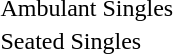<table>
<tr>
<td>Ambulant Singles</td>
<td></td>
<td></td>
<td></td>
</tr>
<tr>
<td>Seated Singles</td>
<td></td>
<td></td>
<td></td>
</tr>
</table>
